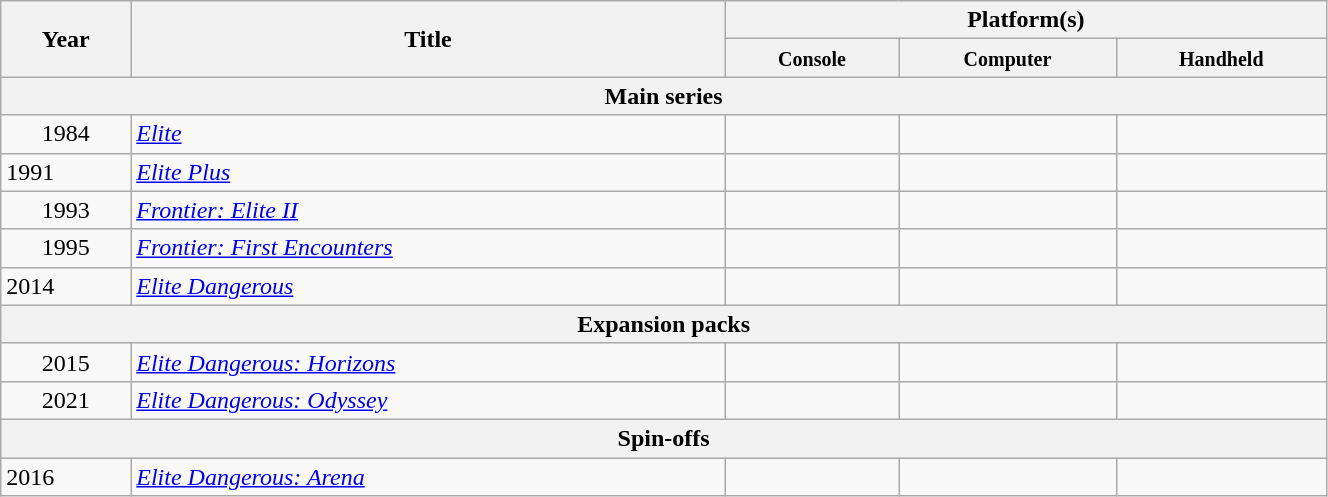<table class="wikitable" style="width:70%" style="align:center;">
<tr>
<th rowspan="2">Year</th>
<th rowspan="2">Title</th>
<th colspan="3">Platform(s)</th>
</tr>
<tr style="text-align:center;">
<th><small><strong>Console</strong></small></th>
<th><small><strong>Computer</strong></small></th>
<th><small><strong>Handheld</strong></small></th>
</tr>
<tr>
<th colspan="5">Main series</th>
</tr>
<tr>
<td style="text-align:center;">1984</td>
<td><em><a href='#'>Elite</a></em></td>
<td></td>
<td></td>
<td></td>
</tr>
<tr>
<td>1991</td>
<td><em><a href='#'>Elite Plus</a></em></td>
<td></td>
<td></td>
<td></td>
</tr>
<tr>
<td style="text-align:center;">1993</td>
<td><em><a href='#'>Frontier: Elite II</a></em></td>
<td></td>
<td></td>
<td></td>
</tr>
<tr>
<td style="text-align:center;">1995</td>
<td><em><a href='#'>Frontier: First Encounters</a></em></td>
<td></td>
<td></td>
<td></td>
</tr>
<tr>
<td>2014</td>
<td><em><a href='#'>Elite Dangerous</a></em></td>
<td></td>
<td></td>
<td></td>
</tr>
<tr>
<th colspan="5">Expansion packs</th>
</tr>
<tr>
<td style="text-align:center;">2015</td>
<td><em><a href='#'>Elite Dangerous: Horizons</a></em></td>
<td></td>
<td></td>
<td></td>
</tr>
<tr>
<td style="text-align:center;">2021</td>
<td><em><a href='#'>Elite Dangerous: Odyssey</a></em></td>
<td></td>
<td></td>
<td></td>
</tr>
<tr>
<th colspan="5">Spin-offs</th>
</tr>
<tr>
<td>2016</td>
<td><em><a href='#'>Elite Dangerous: Arena</a></em></td>
<td></td>
<td></td>
<td></td>
</tr>
</table>
